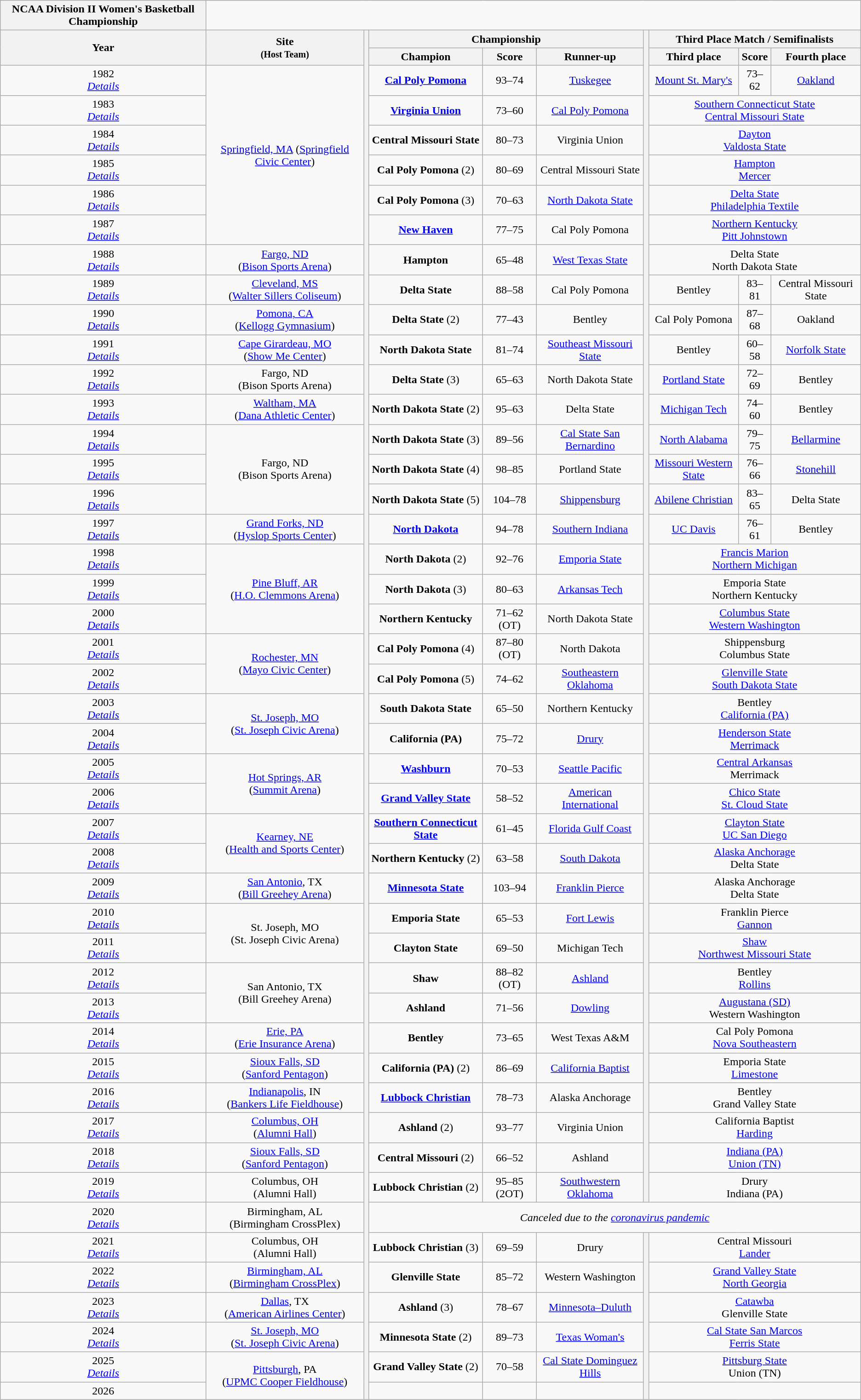<table class="wikitable" style="font-size:100%; text-align: center;">
<tr>
<th style=>NCAA Division II Women's Basketball Championship</th>
</tr>
<tr>
<th rowspan="2">Year</th>
<th rowspan="2">Site<br><small>(Host Team)</small></th>
<th rowspan="47"></th>
<th colspan=3>Championship</th>
<th rowspan="40"></th>
<th colspan=3>Third Place Match / Semifinalists</th>
</tr>
<tr>
<th>Champion</th>
<th>Score</th>
<th>Runner-up</th>
<th>Third place</th>
<th>Score</th>
<th>Fourth place</th>
</tr>
<tr>
<td>1982<br><em><a href='#'>Details</a></em></td>
<td rowspan=6><a href='#'>Springfield, MA</a> (<a href='#'>Springfield Civic Center</a>)</td>
<td><strong><a href='#'>Cal Poly Pomona</a></strong></td>
<td>93–74</td>
<td><a href='#'>Tuskegee</a></td>
<td><a href='#'>Mount St. Mary's</a></td>
<td>73–62</td>
<td><a href='#'>Oakland</a></td>
</tr>
<tr>
<td>1983<br><em><a href='#'>Details</a></em></td>
<td><strong><a href='#'>Virginia Union</a></strong></td>
<td>73–60</td>
<td><a href='#'>Cal Poly Pomona</a></td>
<td colspan=3><a href='#'>Southern Connecticut State</a><br><a href='#'>Central Missouri State</a></td>
</tr>
<tr>
<td>1984<br><em><a href='#'>Details</a></em></td>
<td><strong>Central Missouri State</strong></td>
<td>80–73</td>
<td>Virginia Union</td>
<td colspan=3><a href='#'>Dayton</a><br><a href='#'>Valdosta State</a></td>
</tr>
<tr>
<td>1985<br><em><a href='#'>Details</a></em></td>
<td><strong>Cal Poly Pomona</strong> (2)</td>
<td>80–69</td>
<td>Central Missouri State</td>
<td colspan=3><a href='#'>Hampton</a><br><a href='#'>Mercer</a></td>
</tr>
<tr>
<td>1986<br><em><a href='#'>Details</a></em></td>
<td><strong>Cal Poly Pomona</strong> (3)</td>
<td>70–63</td>
<td><a href='#'>North Dakota State</a></td>
<td colspan=3><a href='#'>Delta State</a><br><a href='#'>Philadelphia Textile</a></td>
</tr>
<tr>
<td>1987<br><em><a href='#'>Details</a></em></td>
<td><strong><a href='#'>New Haven</a></strong></td>
<td>77–75</td>
<td>Cal Poly Pomona</td>
<td colspan=3><a href='#'>Northern Kentucky</a><br><a href='#'>Pitt Johnstown</a></td>
</tr>
<tr>
<td>1988<br><em><a href='#'>Details</a></em></td>
<td><a href='#'>Fargo, ND</a><br>(<a href='#'>Bison Sports Arena</a>)</td>
<td><strong>Hampton</strong></td>
<td>65–48</td>
<td><a href='#'>West Texas State</a></td>
<td colspan=3>Delta State<br>North Dakota State</td>
</tr>
<tr>
<td>1989<br><em><a href='#'>Details</a></em></td>
<td><a href='#'>Cleveland, MS</a><br>(<a href='#'>Walter Sillers Coliseum</a>)</td>
<td><strong>Delta State</strong></td>
<td>88–58</td>
<td>Cal Poly Pomona</td>
<td>Bentley</td>
<td>83–81</td>
<td>Central Missouri State</td>
</tr>
<tr>
<td>1990<br><em><a href='#'>Details</a></em></td>
<td><a href='#'>Pomona, CA</a><br>(<a href='#'>Kellogg Gymnasium</a>)</td>
<td><strong>Delta State</strong> (2)</td>
<td>77–43</td>
<td>Bentley</td>
<td>Cal Poly Pomona</td>
<td>87–68</td>
<td>Oakland</td>
</tr>
<tr>
<td>1991<br><em><a href='#'>Details</a></em></td>
<td><a href='#'>Cape Girardeau, MO</a><br>(<a href='#'>Show Me Center</a>)</td>
<td><strong>North Dakota State</strong></td>
<td>81–74</td>
<td><a href='#'>Southeast Missouri State</a></td>
<td>Bentley</td>
<td>60–58</td>
<td><a href='#'>Norfolk State</a></td>
</tr>
<tr>
<td>1992<br><em><a href='#'>Details</a></em></td>
<td>Fargo, ND<br>(Bison Sports Arena)</td>
<td><strong>Delta State</strong> (3)</td>
<td>65–63</td>
<td>North Dakota State</td>
<td><a href='#'>Portland State</a></td>
<td>72–69</td>
<td>Bentley</td>
</tr>
<tr>
<td>1993<br><em><a href='#'>Details</a></em></td>
<td><a href='#'>Waltham, MA</a><br>(<a href='#'>Dana Athletic Center</a>)</td>
<td><strong>North Dakota State</strong> (2)</td>
<td>95–63</td>
<td>Delta State</td>
<td><a href='#'>Michigan Tech</a></td>
<td>74–60</td>
<td>Bentley</td>
</tr>
<tr>
<td>1994<br><em><a href='#'>Details</a></em></td>
<td rowspan=3>Fargo, ND<br>(Bison Sports Arena)</td>
<td><strong>North Dakota State</strong> (3)</td>
<td>89–56</td>
<td><a href='#'>Cal State San Bernardino</a></td>
<td><a href='#'>North Alabama</a></td>
<td>79–75</td>
<td><a href='#'>Bellarmine</a></td>
</tr>
<tr>
<td>1995<br><em><a href='#'>Details</a></em></td>
<td><strong>North Dakota State</strong> (4)</td>
<td>98–85</td>
<td>Portland State</td>
<td><a href='#'>Missouri Western State</a></td>
<td>76–66</td>
<td><a href='#'>Stonehill</a></td>
</tr>
<tr>
<td>1996<br><em><a href='#'>Details</a></em></td>
<td><strong>North Dakota State</strong> (5)</td>
<td>104–78</td>
<td><a href='#'>Shippensburg</a></td>
<td><a href='#'>Abilene Christian</a></td>
<td>83–65</td>
<td>Delta State</td>
</tr>
<tr>
<td>1997<br><em><a href='#'>Details</a></em></td>
<td><a href='#'>Grand Forks, ND</a><br>(<a href='#'>Hyslop Sports Center</a>)</td>
<td><strong><a href='#'>North Dakota</a></strong></td>
<td>94–78</td>
<td><a href='#'>Southern Indiana</a></td>
<td><a href='#'>UC Davis</a></td>
<td>76–61</td>
<td>Bentley</td>
</tr>
<tr>
<td>1998<br><em><a href='#'>Details</a></em></td>
<td rowspan=3><a href='#'>Pine Bluff, AR</a><br>(<a href='#'>H.O. Clemmons Arena</a>)</td>
<td><strong>North Dakota</strong> (2)</td>
<td>92–76</td>
<td><a href='#'>Emporia State</a></td>
<td colspan=3><a href='#'>Francis Marion</a><br><a href='#'>Northern Michigan</a></td>
</tr>
<tr>
<td>1999<br><em><a href='#'>Details</a></em></td>
<td><strong>North Dakota</strong> (3)</td>
<td>80–63</td>
<td><a href='#'>Arkansas Tech</a></td>
<td colspan=3>Emporia State<br>Northern Kentucky</td>
</tr>
<tr>
<td>2000<br><em><a href='#'>Details</a></em></td>
<td><strong>Northern Kentucky</strong></td>
<td>71–62 (OT)</td>
<td>North Dakota State</td>
<td colspan=3><a href='#'>Columbus State</a><br><a href='#'>Western Washington</a></td>
</tr>
<tr>
<td>2001<br><em><a href='#'>Details</a></em></td>
<td rowspan=2><a href='#'>Rochester, MN</a><br>(<a href='#'>Mayo Civic Center</a>)</td>
<td><strong>Cal Poly Pomona</strong> (4)</td>
<td>87–80 (OT)</td>
<td>North Dakota</td>
<td colspan=3>Shippensburg<br>Columbus State</td>
</tr>
<tr>
<td>2002<br><em><a href='#'>Details</a></em></td>
<td><strong>Cal Poly Pomona</strong> (5)</td>
<td>74–62</td>
<td><a href='#'>Southeastern Oklahoma</a></td>
<td colspan=3><a href='#'>Glenville State</a><br><a href='#'>South Dakota State</a></td>
</tr>
<tr>
<td>2003<br><em><a href='#'>Details</a></em></td>
<td rowspan=2><a href='#'>St. Joseph, MO</a><br>(<a href='#'>St. Joseph Civic Arena</a>)</td>
<td><strong>South Dakota State</strong></td>
<td>65–50</td>
<td>Northern Kentucky</td>
<td colspan=3>Bentley<br><a href='#'>California (PA)</a></td>
</tr>
<tr>
<td>2004<br><em><a href='#'>Details</a></em></td>
<td><strong>California (PA)</strong></td>
<td>75–72</td>
<td><a href='#'>Drury</a></td>
<td colspan=3><a href='#'>Henderson State</a><br><a href='#'>Merrimack</a></td>
</tr>
<tr>
<td>2005<br><em><a href='#'>Details</a></em></td>
<td rowspan=2><a href='#'>Hot Springs, AR</a><br>(<a href='#'>Summit Arena</a>)</td>
<td><strong><a href='#'>Washburn</a></strong></td>
<td>70–53</td>
<td><a href='#'>Seattle Pacific</a></td>
<td colspan=3><a href='#'>Central Arkansas</a><br>Merrimack</td>
</tr>
<tr>
<td>2006<br><em><a href='#'>Details</a></em></td>
<td><strong><a href='#'>Grand Valley State</a></strong></td>
<td>58–52</td>
<td><a href='#'>American International</a></td>
<td colspan=3><a href='#'>Chico State</a><br><a href='#'>St. Cloud State</a></td>
</tr>
<tr>
<td>2007<br><em><a href='#'>Details</a></em></td>
<td rowspan=2><a href='#'>Kearney, NE</a><br>(<a href='#'>Health and Sports Center</a>)</td>
<td><strong><a href='#'>Southern Connecticut State</a></strong></td>
<td>61–45</td>
<td><a href='#'>Florida Gulf Coast</a></td>
<td colspan=3><a href='#'>Clayton State</a><br><a href='#'>UC San Diego</a></td>
</tr>
<tr>
<td>2008<br><em><a href='#'>Details</a></em></td>
<td><strong>Northern Kentucky</strong> (2)</td>
<td>63–58</td>
<td><a href='#'>South Dakota</a></td>
<td colspan=3><a href='#'>Alaska Anchorage</a><br>Delta State</td>
</tr>
<tr>
<td>2009<br><em><a href='#'>Details</a></em></td>
<td><a href='#'>San Antonio</a>, TX<br>(<a href='#'>Bill Greehey Arena</a>)</td>
<td><strong><a href='#'>Minnesota State</a></strong></td>
<td>103–94</td>
<td><a href='#'>Franklin Pierce</a></td>
<td colspan=3>Alaska Anchorage<br>Delta State</td>
</tr>
<tr>
<td>2010<br><em><a href='#'>Details</a></em></td>
<td rowspan=2>St. Joseph, MO<br>(St. Joseph Civic Arena)</td>
<td><strong>Emporia State</strong></td>
<td>65–53</td>
<td><a href='#'>Fort Lewis</a></td>
<td colspan=3>Franklin Pierce<br><a href='#'>Gannon</a></td>
</tr>
<tr>
<td>2011<br><em><a href='#'>Details</a></em></td>
<td><strong>Clayton State</strong></td>
<td>69–50</td>
<td>Michigan Tech</td>
<td colspan=3><a href='#'>Shaw</a><br><a href='#'>Northwest Missouri State</a></td>
</tr>
<tr>
<td>2012<br><em><a href='#'>Details</a></em></td>
<td rowspan=2>San Antonio, TX<br>(Bill Greehey Arena)</td>
<td><strong>Shaw</strong></td>
<td>88–82 (OT)</td>
<td><a href='#'>Ashland</a></td>
<td colspan=3>Bentley<br><a href='#'>Rollins</a></td>
</tr>
<tr>
<td>2013<br><em><a href='#'>Details</a></em></td>
<td><strong>Ashland</strong></td>
<td>71–56</td>
<td><a href='#'>Dowling</a></td>
<td colspan=3><a href='#'>Augustana (SD)</a><br>Western Washington</td>
</tr>
<tr>
<td>2014<br><em><a href='#'>Details</a></em></td>
<td><a href='#'>Erie, PA</a><br>(<a href='#'>Erie Insurance Arena</a>)</td>
<td><strong>Bentley</strong></td>
<td>73–65</td>
<td>West Texas A&M</td>
<td colspan=3>Cal Poly Pomona<br><a href='#'>Nova Southeastern</a></td>
</tr>
<tr>
<td>2015<br><em><a href='#'>Details</a></em></td>
<td><a href='#'>Sioux Falls, SD</a><br>(<a href='#'>Sanford Pentagon</a>)</td>
<td><strong>California (PA)</strong> (2)</td>
<td>86–69</td>
<td><a href='#'>California Baptist</a></td>
<td colspan=3>Emporia State<br><a href='#'>Limestone</a></td>
</tr>
<tr>
<td>2016<br><em><a href='#'>Details</a></em></td>
<td><a href='#'>Indianapolis</a>, IN<br>(<a href='#'>Bankers Life Fieldhouse</a>)</td>
<td><strong><a href='#'>Lubbock Christian</a></strong></td>
<td>78–73</td>
<td>Alaska Anchorage</td>
<td colspan=3>Bentley<br>Grand Valley State</td>
</tr>
<tr>
<td>2017<br><em><a href='#'>Details</a></em></td>
<td><a href='#'>Columbus, OH</a><br>(<a href='#'>Alumni Hall</a>)</td>
<td><strong>Ashland</strong> (2)</td>
<td>93–77</td>
<td>Virginia Union</td>
<td colspan=3>California Baptist<br><a href='#'>Harding</a></td>
</tr>
<tr>
<td>2018<br><em><a href='#'>Details</a></em></td>
<td><a href='#'>Sioux Falls, SD</a><br>(<a href='#'>Sanford Pentagon</a>)</td>
<td><strong>Central Missouri</strong> (2)</td>
<td>66–52</td>
<td>Ashland</td>
<td colspan=3><a href='#'>Indiana (PA)</a><br><a href='#'>Union (TN)</a></td>
</tr>
<tr>
<td>2019<br><em><a href='#'>Details</a></em></td>
<td>Columbus, OH<br>(Alumni Hall)</td>
<td><strong>Lubbock Christian</strong> (2)</td>
<td>95–85 (2OT)</td>
<td><a href='#'>Southwestern Oklahoma</a></td>
<td colspan=3>Drury<br>Indiana (PA)</td>
</tr>
<tr>
<td>2020<br><em><a href='#'>Details</a></em></td>
<td>Birmingham, AL<br>(Birmingham CrossPlex)</td>
<td colspan=9><em>Canceled due to the <a href='#'>coronavirus pandemic</a></em></td>
</tr>
<tr>
<td>2021<br><em><a href='#'>Details</a></em></td>
<td>Columbus, OH<br>(Alumni Hall)</td>
<td><strong>Lubbock Christian</strong> (3)</td>
<td>69–59</td>
<td>Drury</td>
<th rowspan="6"></th>
<td colspan=3>Central Missouri<br><a href='#'>Lander</a></td>
</tr>
<tr>
<td>2022<br><em><a href='#'>Details</a></em></td>
<td><a href='#'>Birmingham, AL</a><br>(<a href='#'>Birmingham CrossPlex</a>)</td>
<td><strong>Glenville State</strong></td>
<td>85–72</td>
<td>Western Washington</td>
<td colspan=3><a href='#'>Grand Valley State</a><br><a href='#'>North Georgia</a></td>
</tr>
<tr>
<td>2023<br><em><a href='#'>Details</a></em></td>
<td><a href='#'>Dallas</a>, TX<br>(<a href='#'>American Airlines Center</a>)</td>
<td><strong>Ashland</strong> (3)</td>
<td>78–67</td>
<td><a href='#'>Minnesota–Duluth</a></td>
<td colspan=3><a href='#'>Catawba</a><br>Glenville State</td>
</tr>
<tr>
<td>2024<br><em><a href='#'>Details</a></em></td>
<td><a href='#'>St. Joseph, MO</a><br>(<a href='#'>St. Joseph Civic Arena</a>)</td>
<td><strong>Minnesota State</strong> (2)</td>
<td>89–73</td>
<td><a href='#'>Texas Woman's</a></td>
<td colspan=3><a href='#'>Cal State San Marcos</a><br><a href='#'>Ferris State</a></td>
</tr>
<tr>
<td>2025<br><em><a href='#'>Details</a></em></td>
<td rowspan=2><a href='#'>Pittsburgh</a>, PA<br>(<a href='#'>UPMC Cooper Fieldhouse</a>)</td>
<td><strong>Grand Valley State</strong> (2)</td>
<td>70–58</td>
<td><a href='#'>Cal State Dominguez Hills</a></td>
<td colspan=3><a href='#'>Pittsburg State</a><br>Union (TN)</td>
</tr>
<tr>
<td>2026</td>
<td></td>
<td></td>
<td></td>
<td colspan=3></td>
</tr>
</table>
